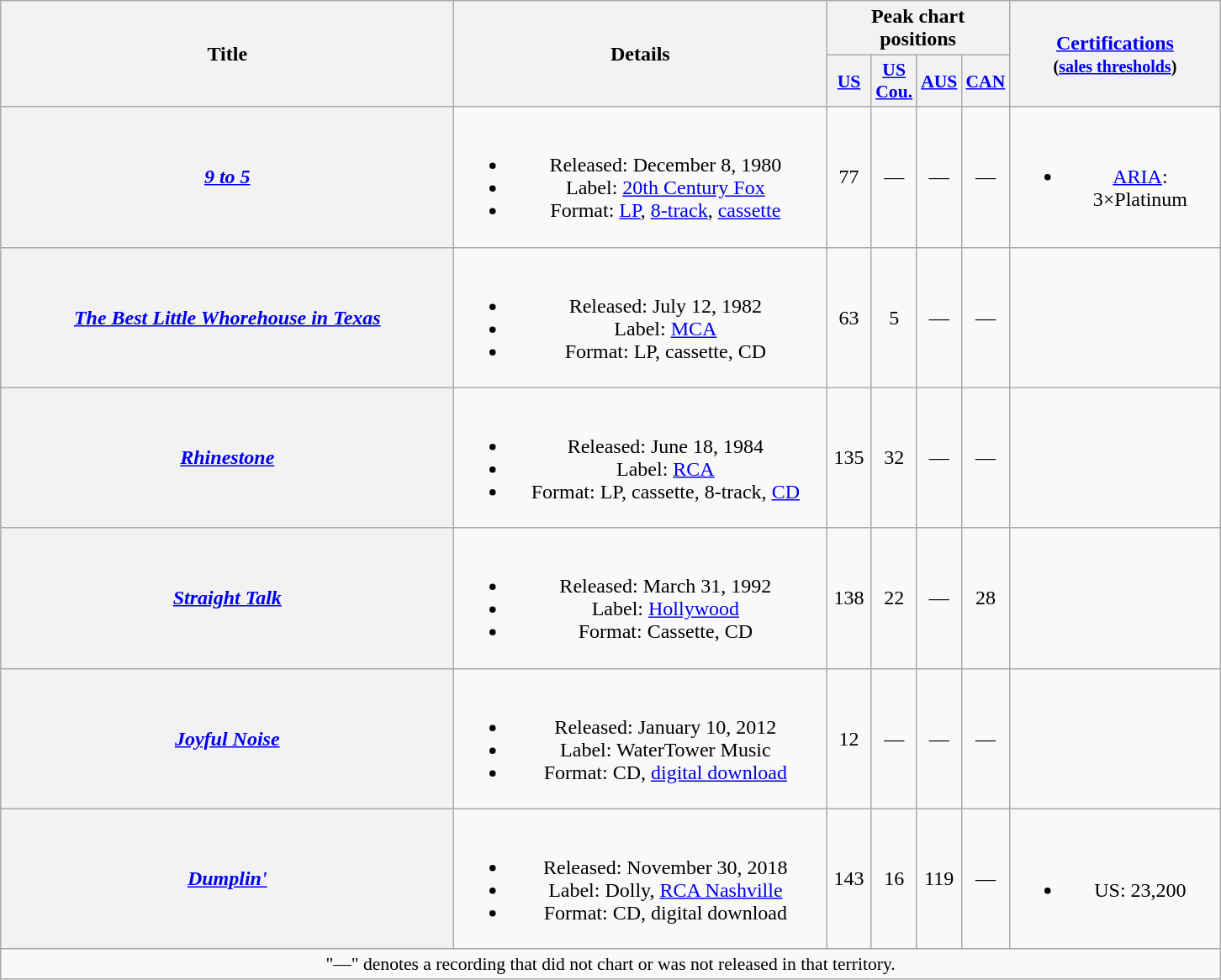<table class="wikitable plainrowheaders" style="text-align:center;">
<tr>
<th rowspan="2" style="width:22em;">Title</th>
<th rowspan="2" style="width:18em;">Details</th>
<th colspan="4">Peak chart positions</th>
<th rowspan="2" style="width:10em;"><a href='#'>Certifications</a><br><small>(<a href='#'>sales thresholds</a>)</small></th>
</tr>
<tr>
<th scope="col" style="width:2em;font-size:90%;"><a href='#'>US</a><br></th>
<th scope="col" style="width:2em;font-size:90%;"><a href='#'>US<br>Cou.</a><br></th>
<th scope="col" style="width:2em;font-size:90%;"><a href='#'>AUS</a><br></th>
<th scope="col" style="width:2em;font-size:90%;"><a href='#'>CAN</a><br></th>
</tr>
<tr>
<th scope = "row"><em><a href='#'>9 to 5</a></em></th>
<td><br><ul><li>Released: December 8, 1980</li><li>Label: <a href='#'>20th Century Fox</a></li><li>Format: <a href='#'>LP</a>, <a href='#'>8-track</a>, <a href='#'>cassette</a></li></ul></td>
<td>77</td>
<td>—</td>
<td>—</td>
<td>—</td>
<td><br><ul><li><a href='#'>ARIA</a>: 3×Platinum</li></ul></td>
</tr>
<tr>
<th scope = "row"><em><a href='#'>The Best Little Whorehouse in Texas</a></em></th>
<td><br><ul><li>Released: July 12, 1982</li><li>Label: <a href='#'>MCA</a></li><li>Format: LP, cassette, CD</li></ul></td>
<td>63</td>
<td>5</td>
<td>—</td>
<td>—</td>
<td></td>
</tr>
<tr>
<th scope = "row"><em><a href='#'>Rhinestone</a></em></th>
<td><br><ul><li>Released: June 18, 1984</li><li>Label: <a href='#'>RCA</a></li><li>Format: LP, cassette, 8-track, <a href='#'>CD</a></li></ul></td>
<td>135</td>
<td>32</td>
<td>—</td>
<td>—</td>
<td></td>
</tr>
<tr>
<th scope = "row"><em><a href='#'>Straight Talk</a></em></th>
<td><br><ul><li>Released: March 31, 1992</li><li>Label: <a href='#'>Hollywood</a></li><li>Format: Cassette, CD</li></ul></td>
<td>138</td>
<td>22</td>
<td>—</td>
<td>28</td>
<td></td>
</tr>
<tr>
<th scope = "row"><em><a href='#'>Joyful Noise</a></em></th>
<td><br><ul><li>Released: January 10, 2012</li><li>Label: WaterTower Music</li><li>Format: CD, <a href='#'>digital download</a></li></ul></td>
<td>12</td>
<td>—</td>
<td>—</td>
<td>—</td>
<td></td>
</tr>
<tr>
<th scope = "row"><em><a href='#'>Dumplin'</a></em></th>
<td><br><ul><li>Released: November 30, 2018</li><li>Label: Dolly, <a href='#'>RCA Nashville</a></li><li>Format: CD, digital download</li></ul></td>
<td>143</td>
<td>16</td>
<td>119</td>
<td>—</td>
<td><br><ul><li>US: 23,200</li></ul></td>
</tr>
<tr>
<td colspan="7" style="font-size:90%">"—" denotes a recording that did not chart or was not released in that territory.</td>
</tr>
</table>
